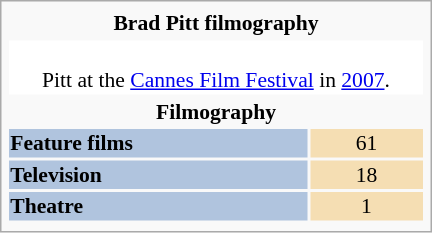<table class="infobox" style="width: 20em; text-align: left; font-size: 90%; vertical-align: middle; background-color: #white;">
<tr>
<th colspan="2" style="text-align:center;">Brad Pitt filmography</th>
</tr>
<tr style="background:white;">
<td colspan="3" style="text-align:center;"><br>Pitt at the <a href='#'>Cannes Film Festival</a> in <a href='#'>2007</a>.</td>
</tr>
<tr>
<th colspan="2" style="text-align:center;">Filmography</th>
</tr>
<tr>
<th style="background:#B0C4DE;">Feature films</th>
<td colspan="2" style="background:wheat; text-align:center; width:50px;">61</td>
</tr>
<tr>
<th style="background:#B0C4DE;">Television</th>
<td colspan="2" style="background:wheat; text-align:center; width:50px;">18</td>
</tr>
<tr>
<th style="background:#B0C4DE;">Theatre</th>
<td colspan="2" style="background:wheat; text-align:center; width:50px;">1</td>
</tr>
<tr>
</tr>
</table>
